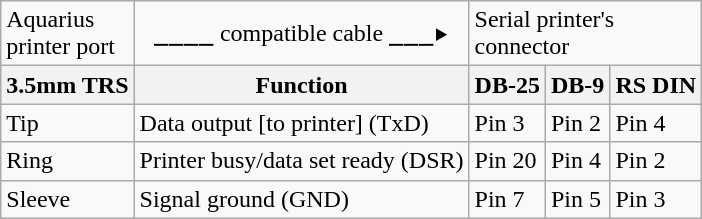<table class="wikitable">
<tr>
<td>Aquarius<br>printer port</td>
<td style="text-align: center;">⎯⎯⎯⎯ compatible cable ⎯⎯⎯▶</td>
<td colspan=3>Serial printer's<br>connector</td>
</tr>
<tr>
<th>3.5mm TRS</th>
<th>Function</th>
<th>DB-25</th>
<th>DB-9</th>
<th>RS DIN</th>
</tr>
<tr>
<td>Tip</td>
<td>Data output [to printer] (TxD)</td>
<td>Pin 3</td>
<td>Pin 2</td>
<td>Pin 4</td>
</tr>
<tr>
<td>Ring</td>
<td>Printer busy/data set ready (DSR)</td>
<td>Pin 20</td>
<td>Pin 4</td>
<td>Pin 2</td>
</tr>
<tr>
<td>Sleeve</td>
<td>Signal ground (GND)</td>
<td>Pin 7</td>
<td>Pin 5</td>
<td>Pin 3</td>
</tr>
</table>
